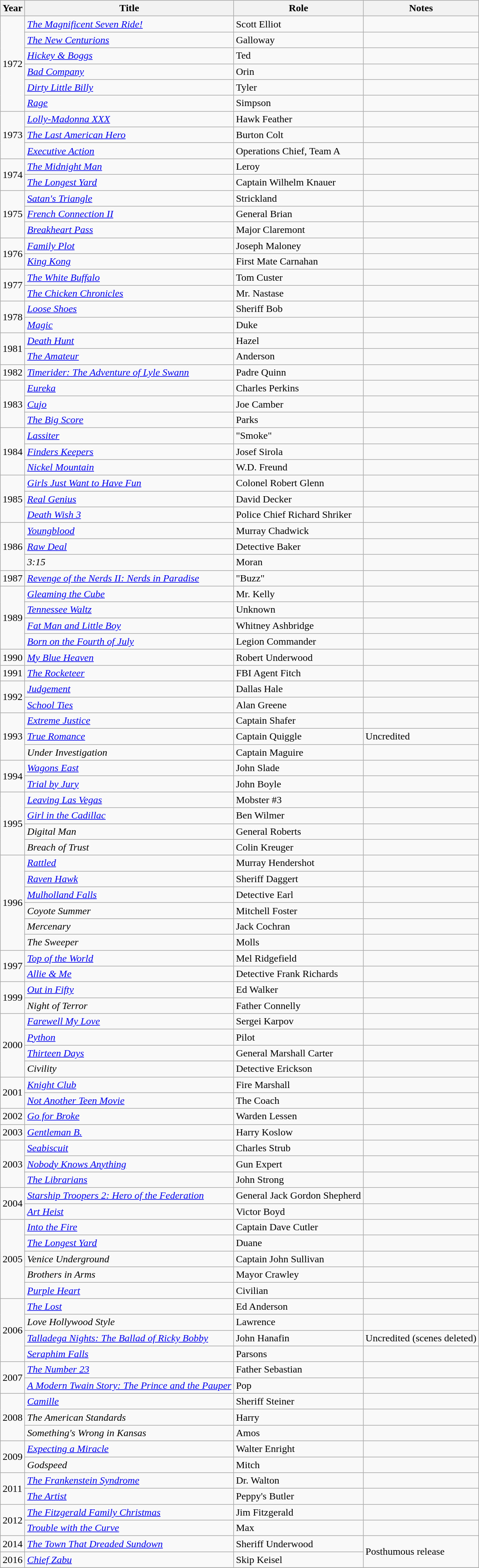<table class="wikitable sortable">
<tr>
<th>Year</th>
<th>Title</th>
<th>Role</th>
<th class="unsortable">Notes</th>
</tr>
<tr>
<td rowspan="6">1972</td>
<td><em><a href='#'>The Magnificent Seven Ride!</a></em></td>
<td>Scott Elliot</td>
<td></td>
</tr>
<tr>
<td><em><a href='#'>The New Centurions</a></em></td>
<td>Galloway</td>
<td></td>
</tr>
<tr>
<td><em><a href='#'>Hickey & Boggs</a></em></td>
<td>Ted</td>
<td></td>
</tr>
<tr>
<td><em><a href='#'>Bad Company</a></em></td>
<td>Orin</td>
<td></td>
</tr>
<tr>
<td><em><a href='#'>Dirty Little Billy</a></em></td>
<td>Tyler</td>
<td></td>
</tr>
<tr>
<td><em><a href='#'>Rage</a></em></td>
<td>Simpson</td>
<td></td>
</tr>
<tr>
<td rowspan="3">1973</td>
<td><em><a href='#'>Lolly-Madonna XXX</a></em></td>
<td>Hawk Feather</td>
<td></td>
</tr>
<tr>
<td><em><a href='#'>The Last American Hero</a></em></td>
<td>Burton Colt</td>
<td></td>
</tr>
<tr>
<td><em><a href='#'>Executive Action</a></em></td>
<td>Operations Chief, Team A</td>
<td></td>
</tr>
<tr>
<td rowspan="2">1974</td>
<td><em><a href='#'>The Midnight Man</a></em></td>
<td>Leroy</td>
<td></td>
</tr>
<tr>
<td><em><a href='#'>The Longest Yard</a></em></td>
<td>Captain Wilhelm Knauer</td>
<td></td>
</tr>
<tr>
<td rowspan="3">1975</td>
<td><em><a href='#'>Satan's Triangle</a></em></td>
<td>Strickland</td>
<td></td>
</tr>
<tr>
<td><em><a href='#'>French Connection II</a></em></td>
<td>General Brian</td>
<td></td>
</tr>
<tr>
<td><em><a href='#'>Breakheart Pass</a></em></td>
<td>Major Claremont</td>
<td></td>
</tr>
<tr>
<td rowspan="2">1976</td>
<td><em><a href='#'>Family Plot</a></em></td>
<td>Joseph Maloney</td>
<td></td>
</tr>
<tr>
<td><em><a href='#'>King Kong</a></em></td>
<td>First Mate Carnahan</td>
<td></td>
</tr>
<tr>
<td rowspan="2">1977</td>
<td><em><a href='#'>The White Buffalo</a></em></td>
<td>Tom Custer</td>
<td></td>
</tr>
<tr>
<td><em><a href='#'>The Chicken Chronicles</a></em></td>
<td>Mr. Nastase</td>
<td></td>
</tr>
<tr>
<td rowspan="2">1978</td>
<td><em><a href='#'>Loose Shoes</a></em></td>
<td>Sheriff Bob</td>
<td></td>
</tr>
<tr>
<td><em><a href='#'>Magic</a></em></td>
<td>Duke</td>
<td></td>
</tr>
<tr>
<td rowspan="2">1981</td>
<td><em><a href='#'>Death Hunt</a></em></td>
<td>Hazel</td>
<td></td>
</tr>
<tr>
<td><em><a href='#'>The Amateur</a></em></td>
<td>Anderson</td>
<td></td>
</tr>
<tr>
<td>1982</td>
<td><em><a href='#'>Timerider: The Adventure of Lyle Swann</a></em></td>
<td>Padre Quinn</td>
<td></td>
</tr>
<tr>
<td rowspan="3">1983</td>
<td><em><a href='#'>Eureka</a></em></td>
<td>Charles Perkins</td>
<td></td>
</tr>
<tr>
<td><em><a href='#'>Cujo</a></em></td>
<td>Joe Camber</td>
<td></td>
</tr>
<tr>
<td><em><a href='#'>The Big Score</a></em></td>
<td>Parks</td>
<td></td>
</tr>
<tr>
<td rowspan="3">1984</td>
<td><em><a href='#'>Lassiter</a></em></td>
<td>"Smoke"</td>
<td></td>
</tr>
<tr>
<td><em><a href='#'>Finders Keepers</a></em></td>
<td>Josef Sirola</td>
<td></td>
</tr>
<tr>
<td><em><a href='#'>Nickel Mountain</a></em></td>
<td>W.D. Freund</td>
<td></td>
</tr>
<tr>
<td rowspan="3">1985</td>
<td><em><a href='#'>Girls Just Want to Have Fun</a></em></td>
<td>Colonel Robert Glenn</td>
<td></td>
</tr>
<tr>
<td><em><a href='#'>Real Genius</a></em></td>
<td>David Decker</td>
<td></td>
</tr>
<tr>
<td><em><a href='#'>Death Wish 3</a></em></td>
<td>Police Chief Richard Shriker</td>
<td></td>
</tr>
<tr>
<td rowspan="3">1986</td>
<td><em><a href='#'>Youngblood</a></em></td>
<td>Murray Chadwick</td>
</tr>
<tr>
<td><em><a href='#'>Raw Deal</a></em></td>
<td>Detective Baker</td>
<td></td>
</tr>
<tr>
<td><em>3:15</em></td>
<td>Moran</td>
<td></td>
</tr>
<tr>
<td>1987</td>
<td><em><a href='#'>Revenge of the Nerds II: Nerds in Paradise</a></em></td>
<td>"Buzz"</td>
<td></td>
</tr>
<tr>
<td rowspan="4">1989</td>
<td><em><a href='#'>Gleaming the Cube</a></em></td>
<td>Mr. Kelly</td>
<td></td>
</tr>
<tr>
<td><em><a href='#'>Tennessee Waltz</a></em></td>
<td>Unknown</td>
<td></td>
</tr>
<tr>
<td><em><a href='#'>Fat Man and Little Boy</a></em></td>
<td>Whitney Ashbridge</td>
<td></td>
</tr>
<tr>
<td><em><a href='#'>Born on the Fourth of July</a></em></td>
<td>Legion Commander</td>
<td></td>
</tr>
<tr>
<td>1990</td>
<td><em><a href='#'>My Blue Heaven</a></em></td>
<td>Robert Underwood</td>
<td></td>
</tr>
<tr>
<td>1991</td>
<td><em><a href='#'>The Rocketeer</a></em></td>
<td>FBI Agent Fitch</td>
<td></td>
</tr>
<tr>
<td rowspan="2">1992</td>
<td><em><a href='#'>Judgement</a></em></td>
<td>Dallas Hale</td>
<td></td>
</tr>
<tr>
<td><em><a href='#'>School Ties</a></em></td>
<td>Alan Greene</td>
<td></td>
</tr>
<tr>
<td rowspan="3">1993</td>
<td><em><a href='#'>Extreme Justice</a></em></td>
<td>Captain Shafer</td>
<td></td>
</tr>
<tr>
<td><em><a href='#'>True Romance</a></em></td>
<td>Captain Quiggle</td>
<td>Uncredited</td>
</tr>
<tr>
<td><em>Under Investigation</em></td>
<td>Captain Maguire</td>
<td></td>
</tr>
<tr>
<td rowspan="2">1994</td>
<td><em><a href='#'>Wagons East</a></em></td>
<td>John Slade</td>
<td></td>
</tr>
<tr>
<td><em><a href='#'>Trial by Jury</a></em></td>
<td>John Boyle</td>
<td></td>
</tr>
<tr>
<td rowspan="4">1995</td>
<td><em><a href='#'>Leaving Las Vegas</a></em></td>
<td>Mobster #3</td>
<td></td>
</tr>
<tr>
<td><em><a href='#'>Girl in the Cadillac</a></em></td>
<td>Ben Wilmer</td>
<td></td>
</tr>
<tr>
<td><em>Digital Man</em></td>
<td>General Roberts</td>
<td></td>
</tr>
<tr>
<td><em>Breach of Trust</em></td>
<td>Colin Kreuger</td>
<td></td>
</tr>
<tr>
<td rowspan="6">1996</td>
<td><em><a href='#'>Rattled</a></em></td>
<td>Murray Hendershot</td>
<td></td>
</tr>
<tr>
<td><em><a href='#'>Raven Hawk</a></em></td>
<td>Sheriff Daggert</td>
<td></td>
</tr>
<tr>
<td><em><a href='#'>Mulholland Falls</a></em></td>
<td>Detective Earl</td>
<td></td>
</tr>
<tr>
<td><em>Coyote Summer</em></td>
<td>Mitchell Foster</td>
<td></td>
</tr>
<tr>
<td><em>Mercenary</em></td>
<td>Jack Cochran</td>
<td></td>
</tr>
<tr>
<td><em>The Sweeper</em></td>
<td>Molls</td>
<td></td>
</tr>
<tr>
<td rowspan="2">1997</td>
<td><em><a href='#'>Top of the World</a></em></td>
<td>Mel Ridgefield</td>
<td></td>
</tr>
<tr>
<td><em><a href='#'>Allie & Me</a></em></td>
<td>Detective Frank Richards</td>
<td></td>
</tr>
<tr>
<td rowspan="2">1999</td>
<td><em><a href='#'>Out in Fifty</a></em></td>
<td>Ed Walker</td>
<td></td>
</tr>
<tr>
<td><em>Night of Terror</em></td>
<td>Father Connelly</td>
<td></td>
</tr>
<tr>
<td rowspan="4">2000</td>
<td><em><a href='#'>Farewell My Love</a></em></td>
<td>Sergei Karpov</td>
<td></td>
</tr>
<tr>
<td><em><a href='#'>Python</a></em></td>
<td>Pilot</td>
<td></td>
</tr>
<tr>
<td><em><a href='#'>Thirteen Days</a></em></td>
<td>General Marshall Carter</td>
<td></td>
</tr>
<tr>
<td><em>Civility</em></td>
<td>Detective Erickson</td>
<td></td>
</tr>
<tr>
<td rowspan="2">2001</td>
<td><em><a href='#'>Knight Club</a></em></td>
<td>Fire Marshall</td>
<td></td>
</tr>
<tr>
<td><em><a href='#'>Not Another Teen Movie</a></em></td>
<td>The Coach</td>
<td></td>
</tr>
<tr>
<td>2002</td>
<td><em><a href='#'>Go for Broke</a></em></td>
<td>Warden Lessen</td>
<td></td>
</tr>
<tr>
<td>2003</td>
<td><em><a href='#'>Gentleman B.</a></em></td>
<td>Harry Koslow</td>
<td></td>
</tr>
<tr>
<td rowspan="3">2003</td>
<td><em><a href='#'>Seabiscuit</a></em></td>
<td>Charles Strub</td>
<td></td>
</tr>
<tr>
<td><em><a href='#'>Nobody Knows Anything</a></em></td>
<td>Gun Expert</td>
<td></td>
</tr>
<tr>
<td><em><a href='#'>The Librarians</a></em></td>
<td>John Strong</td>
<td></td>
</tr>
<tr>
<td rowspan="2">2004</td>
<td><em><a href='#'>Starship Troopers 2: Hero of the Federation</a></em></td>
<td>General Jack Gordon Shepherd</td>
<td></td>
</tr>
<tr>
<td><em><a href='#'>Art Heist</a></em></td>
<td>Victor Boyd</td>
<td></td>
</tr>
<tr>
<td rowspan="5">2005</td>
<td><em><a href='#'>Into the Fire</a></em></td>
<td>Captain Dave Cutler</td>
<td></td>
</tr>
<tr>
<td><em><a href='#'>The Longest Yard</a></em></td>
<td>Duane</td>
<td></td>
</tr>
<tr>
<td><em>Venice Underground</em></td>
<td>Captain John Sullivan</td>
<td></td>
</tr>
<tr>
<td><em>Brothers in Arms</em></td>
<td>Mayor Crawley</td>
<td></td>
</tr>
<tr>
<td><em><a href='#'>Purple Heart</a></em></td>
<td>Civilian</td>
<td></td>
</tr>
<tr>
<td rowspan="4">2006</td>
<td><em><a href='#'>The Lost</a></em></td>
<td>Ed Anderson</td>
<td></td>
</tr>
<tr>
<td><em>Love Hollywood Style</em></td>
<td>Lawrence</td>
<td></td>
</tr>
<tr>
<td><em><a href='#'>Talladega Nights: The Ballad of Ricky Bobby</a></em></td>
<td>John Hanafin</td>
<td>Uncredited (scenes deleted)</td>
</tr>
<tr>
<td><em><a href='#'>Seraphim Falls</a></em></td>
<td>Parsons</td>
<td></td>
</tr>
<tr>
<td rowspan="2">2007</td>
<td><em><a href='#'>The Number 23</a></em></td>
<td>Father Sebastian</td>
<td></td>
</tr>
<tr>
<td><em><a href='#'>A Modern Twain Story: The Prince and the Pauper</a></em></td>
<td>Pop</td>
<td></td>
</tr>
<tr>
<td rowspan="3">2008</td>
<td><em><a href='#'>Camille</a></em></td>
<td>Sheriff Steiner</td>
<td></td>
</tr>
<tr>
<td><em>The American Standards</em></td>
<td>Harry</td>
<td></td>
</tr>
<tr>
<td><em>Something's Wrong in Kansas</em></td>
<td>Amos</td>
<td></td>
</tr>
<tr>
<td rowspan="2">2009</td>
<td><em><a href='#'>Expecting a Miracle</a></em></td>
<td>Walter Enright</td>
<td></td>
</tr>
<tr>
<td><em>Godspeed</em></td>
<td>Mitch</td>
<td></td>
</tr>
<tr>
<td rowspan="2">2011</td>
<td><em><a href='#'>The Frankenstein Syndrome</a></em></td>
<td>Dr. Walton</td>
<td></td>
</tr>
<tr>
<td><em><a href='#'>The Artist</a></em></td>
<td>Peppy's Butler</td>
<td></td>
</tr>
<tr>
<td rowspan="2">2012</td>
<td><em><a href='#'>The Fitzgerald Family Christmas</a></em></td>
<td>Jim Fitzgerald</td>
<td></td>
</tr>
<tr>
<td><em><a href='#'>Trouble with the Curve</a></em></td>
<td>Max</td>
<td></td>
</tr>
<tr>
<td>2014</td>
<td><em><a href='#'>The Town That Dreaded Sundown</a></em></td>
<td>Sheriff Underwood</td>
<td rowspan="2">Posthumous release</td>
</tr>
<tr>
<td>2016</td>
<td><em><a href='#'>Chief Zabu</a></em></td>
<td>Skip Keisel</td>
</tr>
<tr>
</tr>
</table>
